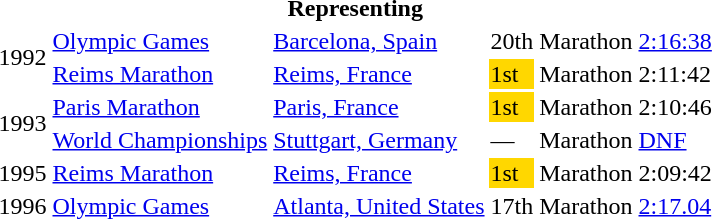<table>
<tr>
<th colspan="6">Representing </th>
</tr>
<tr>
<td rowspan=2>1992</td>
<td><a href='#'>Olympic Games</a></td>
<td><a href='#'>Barcelona, Spain</a></td>
<td>20th</td>
<td>Marathon</td>
<td><a href='#'>2:16:38</a></td>
</tr>
<tr>
<td><a href='#'>Reims Marathon</a></td>
<td><a href='#'>Reims, France</a></td>
<td bgcolor="gold">1st</td>
<td>Marathon</td>
<td>2:11:42</td>
</tr>
<tr>
<td rowspan=2>1993</td>
<td><a href='#'>Paris Marathon</a></td>
<td><a href='#'>Paris, France</a></td>
<td bgcolor="gold">1st</td>
<td>Marathon</td>
<td>2:10:46</td>
</tr>
<tr>
<td><a href='#'>World Championships</a></td>
<td><a href='#'>Stuttgart, Germany</a></td>
<td>—</td>
<td>Marathon</td>
<td><a href='#'>DNF</a></td>
</tr>
<tr>
<td>1995</td>
<td><a href='#'>Reims Marathon</a></td>
<td><a href='#'>Reims, France</a></td>
<td bgcolor="gold">1st</td>
<td>Marathon</td>
<td>2:09:42</td>
</tr>
<tr>
<td>1996</td>
<td><a href='#'>Olympic Games</a></td>
<td><a href='#'>Atlanta, United States</a></td>
<td>17th</td>
<td>Marathon</td>
<td><a href='#'>2:17.04</a></td>
</tr>
</table>
